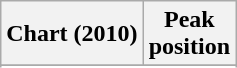<table class="wikitable sortable plainrowheaders">
<tr>
<th scope="col">Chart (2010)</th>
<th scope="col">Peak<br>position</th>
</tr>
<tr>
</tr>
<tr>
</tr>
<tr>
</tr>
</table>
